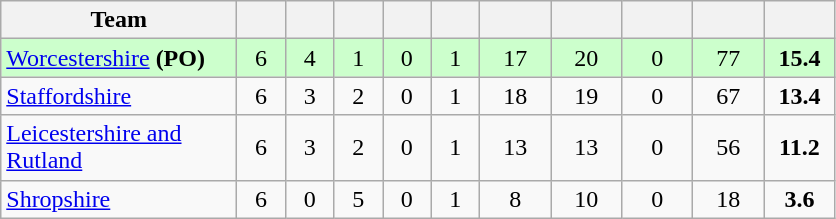<table class="wikitable" style="text-align:center">
<tr>
<th width="150">Team</th>
<th width="25"></th>
<th width="25"></th>
<th width="25"></th>
<th width="25"></th>
<th width="25"></th>
<th width="40"></th>
<th width="40"></th>
<th width="40"></th>
<th width="40"></th>
<th width="40"></th>
</tr>
<tr style="background:#cfc;">
<td style="text-align:left"><a href='#'>Worcestershire</a> <strong>(PO)</strong></td>
<td>6</td>
<td>4</td>
<td>1</td>
<td>0</td>
<td>1</td>
<td>17</td>
<td>20</td>
<td>0</td>
<td>77</td>
<td><strong>15.4</strong></td>
</tr>
<tr>
<td style="text-align:left"><a href='#'>Staffordshire</a></td>
<td>6</td>
<td>3</td>
<td>2</td>
<td>0</td>
<td>1</td>
<td>18</td>
<td>19</td>
<td>0</td>
<td>67</td>
<td><strong>13.4</strong></td>
</tr>
<tr>
<td style="text-align:left"><a href='#'>Leicestershire and Rutland</a></td>
<td>6</td>
<td>3</td>
<td>2</td>
<td>0</td>
<td>1</td>
<td>13</td>
<td>13</td>
<td>0</td>
<td>56</td>
<td><strong>11.2</strong></td>
</tr>
<tr>
<td style="text-align:left"><a href='#'>Shropshire</a></td>
<td>6</td>
<td>0</td>
<td>5</td>
<td>0</td>
<td>1</td>
<td>8</td>
<td>10</td>
<td>0</td>
<td>18</td>
<td><strong>3.6</strong></td>
</tr>
</table>
